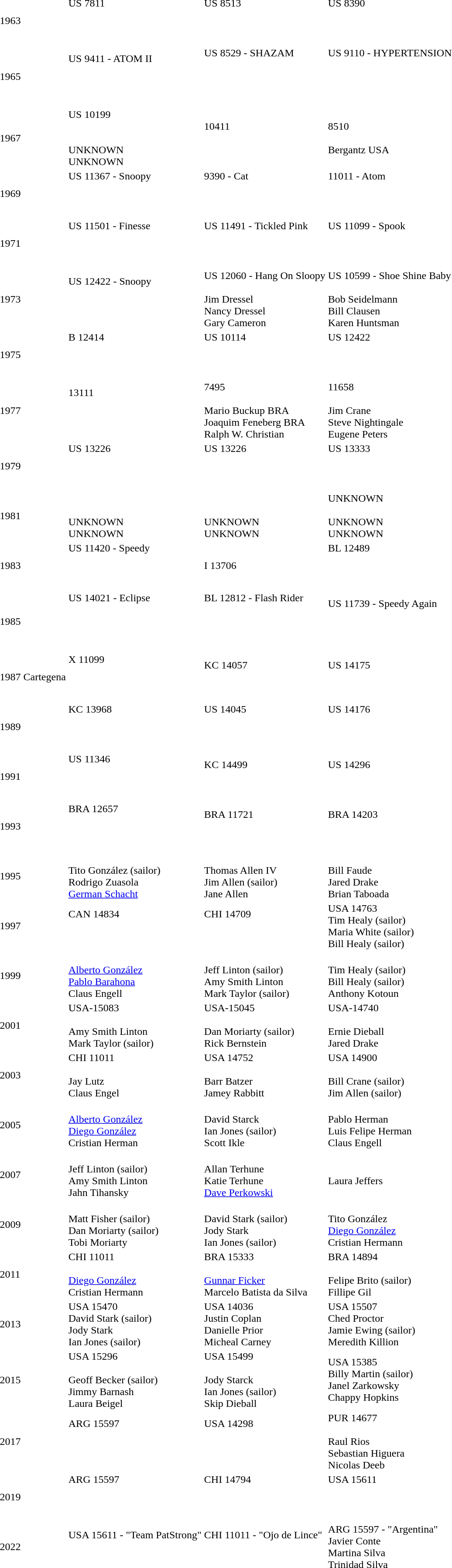<table>
<tr>
<td>1963</td>
<td>US 7811<br><br><br>
<br>
</td>
<td>US 8513<br><br><br>
<br>
</td>
<td>US 8390<br><br><br>
<br>
</td>
<td></td>
</tr>
<tr>
<td>1965</td>
<td>US 9411 - ATOM II<br><br><br>
<br>
</td>
<td>US 8529 - SHAZAM<br><br><br>
<br>
<br></td>
<td>US 9110 - HYPERTENSION<br><br><br>
<br>
<br></td>
<td></td>
</tr>
<tr>
<td>1967</td>
<td>US 10199<br><br><br>
UNKNOWN<br>
UNKNOWN</td>
<td>10411<br><br><br></td>
<td>8510<br><br>Bergantz USA</td>
<td></td>
</tr>
<tr>
<td>1969</td>
<td>US 11367 - Snoopy<br><br><br>
<br>
</td>
<td>9390 - Cat<br><br><br>
<br>
</td>
<td>11011 - Atom<br><br><br>
<br>
</td>
<td></td>
</tr>
<tr>
<td>1971</td>
<td>US 11501 - Finesse<br><br><br>
<br>
</td>
<td>US 11491 - Tickled Pink<br><br><br>
<br>
</td>
<td>US 11099 - Spook <br><br><br>
<br>
</td>
<td></td>
</tr>
<tr>
<td>1973<br></td>
<td>US 12422 - Snoopy<br><br><br>
<br>
</td>
<td>US 12060 - Hang On Sloopy<br><br>Jim Dressel<br>
Nancy Dressel<br>
Gary Cameron</td>
<td>US 10599 - Shoe Shine Baby<br><br>Bob Seidelmann<br>
Bill Clausen<br>
Karen Huntsman</td>
<td></td>
</tr>
<tr>
<td>1975<br></td>
<td>B 12414<br><br><br>
<br>
</td>
<td>US 10114<br><br><br>
<br>
</td>
<td>US 12422<br><br><br>
<br>
</td>
<td></td>
</tr>
<tr>
<td>1977<br></td>
<td>13111<br><br><br>
<br>
</td>
<td>7495<br><br>Mario Buckup BRA<br>
Joaquim	Feneberg BRA<br>
Ralph W. Christian</td>
<td>11658<br><br>Jim	Crane<br>
Steve Nightingale<br>	
Eugene Peters</td>
<td></td>
</tr>
<tr>
<td>1979<br></td>
<td>US	13226<br><br><br>
<br>
</td>
<td>US	13226<br><br><br>
<br>
</td>
<td>US	13333<br><br><br>
<br>
</td>
<td></td>
</tr>
<tr>
<td>1981<br></td>
<td><br><br>UNKNOWN<br>
UNKNOWN</td>
<td><br><br>UNKNOWN<br>
UNKNOWN</td>
<td>UNKNOWN<br><br>UNKNOWN<br>
UNKNOWN</td>
<td></td>
</tr>
<tr>
<td>1983<br></td>
<td>US 11420 - Speedy<br><br><br>
<br>
</td>
<td>I 13706<br>

</td>
<td>BL 12489<br><br><br>
<br>
</td>
<td></td>
</tr>
<tr>
<td>1985<br></td>
<td>US 14021 - Eclipse<br><br><br>
<br>
<br></td>
<td>BL 12812 - Flash Rider<br><br><br>
<br>
<br>
</td>
<td>US 11739 - Speedy Again<br><br><br>
<br>
</td>
<td></td>
</tr>
<tr>
<td>1987 Cartegena</td>
<td>X 11099<br><br><br>
<br>
</td>
<td>KC 14057<br><br>
<br>
</td>
<td>US 14175<br><br>
<br>
</td>
<td></td>
</tr>
<tr>
<td>1989</td>
<td>KC 13968<br><br><br>
<br>
</td>
<td>US 14045<br><br><br>
<br>
</td>
<td>US 14176<br><br><br>
<br>
</td>
<td></td>
</tr>
<tr>
<td>1991</td>
<td>US 11346<br><br><br>
<br>
</td>
<td>KC 14499<br><br><br></td>
<td>US 14296<br><br><br></td>
<td></td>
</tr>
<tr>
<td>1993</td>
<td>BRA 12657<br><br><br>
<br>
</td>
<td>BRA 11721<br><br><br></td>
<td>BRA 14203<br><br><br></td>
<td></td>
</tr>
<tr>
<td>1995</td>
<td><br>Tito González (sailor)<br>Rodrigo Zuasola<br><a href='#'>German Schacht</a></td>
<td><br>Thomas Allen IV<br>Jim Allen (sailor)<br>Jane Allen</td>
<td><br>Bill Faude<br>Jared Drake<br>Brian Taboada</td>
<td></td>
</tr>
<tr>
<td>1997</td>
<td>CAN 14834<br><br><br></td>
<td>CHI 14709<br><br><br></td>
<td>USA 14763<br>Tim Healy (sailor)<br>Maria White (sailor)<br>Bill Healy (sailor)</td>
<td></td>
</tr>
<tr>
<td>1999</td>
<td><br><a href='#'>Alberto González</a><br><a href='#'>Pablo Barahona</a><br>Claus Engell</td>
<td><br>Jeff Linton (sailor)<br>Amy Smith Linton <br>Mark Taylor (sailor)</td>
<td><br>Tim Healy (sailor)<br>Bill Healy (sailor)<br>Anthony Kotoun</td>
<td></td>
</tr>
<tr>
<td>2001</td>
<td>USA-15083<br><br>Amy Smith Linton<br>Mark Taylor (sailor)</td>
<td>USA-15045<br><br>Dan Moriarty (sailor)<br>Rick Bernstein</td>
<td>USA-14740<br><br>Ernie Dieball<br>Jared Drake</td>
<td></td>
</tr>
<tr>
<td>2003</td>
<td>CHI 11011<br><br>Jay Lutz<br>Claus Engel</td>
<td>USA 14752<br><br>Barr Batzer<br>Jamey Rabbitt</td>
<td>USA 14900<br><br>Bill Crane (sailor)<br>Jim Allen (sailor)</td>
<td></td>
</tr>
<tr>
<td>2005<br></td>
<td><br><a href='#'>Alberto González</a><br><a href='#'>Diego González</a><br>Cristian Herman</td>
<td><br>David Starck<br>Ian Jones (sailor)<br>Scott Ikle</td>
<td><br>Pablo Herman<br>Luis Felipe Herman<br>Claus Engell</td>
<td></td>
</tr>
<tr>
<td>2007<br></td>
<td><br>Jeff Linton (sailor)<br>Amy Smith Linton<br>Jahn Tihansky</td>
<td><br>Allan Terhune<br>Katie Terhune<br><a href='#'>Dave Perkowski</a></td>
<td><br>Laura Jeffers</td>
<td></td>
</tr>
<tr>
<td>2009<br></td>
<td><br>Matt Fisher (sailor)<br>Dan Moriarty (sailor)<br>Tobi Moriarty</td>
<td><br>David Stark (sailor)<br>Jody Stark<br>Ian Jones (sailor)</td>
<td><br>Tito González<br><a href='#'>Diego González</a><br>Cristian Hermann</td>
<td></td>
</tr>
<tr>
<td>2011<br></td>
<td>CHI 11011<br><br><a href='#'>Diego González</a><br>Cristian Hermann</td>
<td>BRA 15333<br><br><a href='#'>Gunnar Ficker</a><br>Marcelo Batista da Silva</td>
<td>BRA 14894<br><br>Felipe Brito (sailor)<br>Fillipe Gil</td>
<td></td>
</tr>
<tr>
<td>2013<br></td>
<td>USA 15470<br>David Stark (sailor)<br>Jody Stark<br>Ian Jones (sailor)</td>
<td>USA 14036<br>Justin Coplan<br>Danielle Prior<br>Micheal Carney</td>
<td>USA 15507<br>Ched Proctor<br>Jamie Ewing (sailor)<br>Meredith Killion</td>
<td></td>
</tr>
<tr>
<td>2015</td>
<td>USA 15296<br><br>Geoff Becker (sailor)<br>
Jimmy Barnash<br>
Laura Beigel</td>
<td>USA 15499<br><br>Jody Starck<br>
Ian Jones (sailor)<br>Skip Dieball</td>
<td>USA 15385<br>Billy Martin (sailor)<br>Janel Zarkowsky<br>Chappy Hopkins</td>
<td></td>
</tr>
<tr>
<td>2017<br></td>
<td>ARG 15597<br><br><br>
<br>
</td>
<td>USA 14298<br><br><br>
<br>
</td>
<td>PUR 14677<br><br>Raul Rios<br>
Sebastian Higuera<br>
Nicolas Deeb</td>
<td></td>
</tr>
<tr>
<td>2019<br></td>
<td>ARG 15597<br><br><br>
<br>
</td>
<td>CHI 14794<br><br><br>
<br>
</td>
<td>USA 15611<br><br><br><br>
</td>
<td></td>
</tr>
<tr>
<td>2022<br></td>
<td>USA 15611 - "Team PatStrong"<br><br><br></td>
<td>CHI 11011 - "Ojo de Lince"<br><br><br></td>
<td>ARG 15597 - "Argentina"<br>Javier Conte<br>Martina Silva<br>Trinidad Silva</td>
<td></td>
</tr>
</table>
